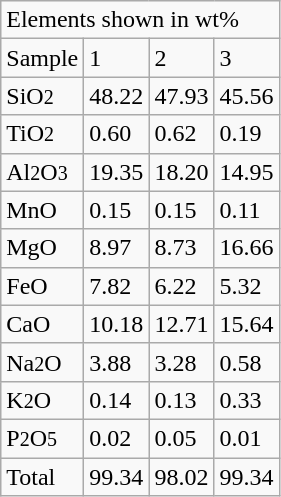<table class="wikitable">
<tr>
<td colspan="4">Elements shown in wt%</td>
</tr>
<tr>
<td>Sample</td>
<td>1</td>
<td>2</td>
<td>3</td>
</tr>
<tr>
<td>SiO<small>2</small></td>
<td>48.22</td>
<td>47.93</td>
<td>45.56</td>
</tr>
<tr>
<td>TiO<small>2</small></td>
<td>0.60</td>
<td>0.62</td>
<td>0.19</td>
</tr>
<tr>
<td>Al<small>2</small>O<small>3</small></td>
<td>19.35</td>
<td>18.20</td>
<td>14.95</td>
</tr>
<tr>
<td>MnO</td>
<td>0.15</td>
<td>0.15</td>
<td>0.11</td>
</tr>
<tr>
<td>MgO</td>
<td>8.97</td>
<td>8.73</td>
<td>16.66</td>
</tr>
<tr>
<td>FeO</td>
<td>7.82</td>
<td>6.22</td>
<td>5.32</td>
</tr>
<tr>
<td>CaO</td>
<td>10.18</td>
<td>12.71</td>
<td>15.64</td>
</tr>
<tr>
<td>Na<small>2</small>O</td>
<td>3.88</td>
<td>3.28</td>
<td>0.58</td>
</tr>
<tr>
<td>K<small>2</small>O</td>
<td>0.14</td>
<td>0.13</td>
<td>0.33</td>
</tr>
<tr>
<td>P<small>2</small>O<small>5</small></td>
<td>0.02</td>
<td>0.05</td>
<td>0.01</td>
</tr>
<tr>
<td>Total</td>
<td>99.34</td>
<td>98.02</td>
<td>99.34</td>
</tr>
</table>
